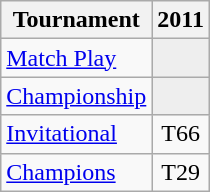<table class="wikitable" style="text-align:center;">
<tr>
<th>Tournament</th>
<th>2011</th>
</tr>
<tr>
<td align="left"><a href='#'>Match Play</a></td>
<td style="background:#eeeeee;"></td>
</tr>
<tr>
<td align="left"><a href='#'>Championship</a></td>
<td style="background:#eeeeee;"></td>
</tr>
<tr>
<td align="left"><a href='#'>Invitational</a></td>
<td>T66</td>
</tr>
<tr>
<td align="left"><a href='#'>Champions</a></td>
<td>T29</td>
</tr>
</table>
